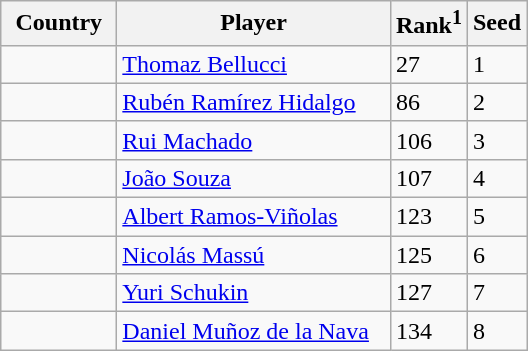<table class="sortable wikitable">
<tr>
<th width="70">Country</th>
<th width="175">Player</th>
<th>Rank<sup>1</sup></th>
<th>Seed</th>
</tr>
<tr>
<td></td>
<td><a href='#'>Thomaz Bellucci</a></td>
<td>27</td>
<td>1</td>
</tr>
<tr>
<td></td>
<td><a href='#'>Rubén Ramírez Hidalgo</a></td>
<td>86</td>
<td>2</td>
</tr>
<tr>
<td></td>
<td><a href='#'>Rui Machado</a></td>
<td>106</td>
<td>3</td>
</tr>
<tr>
<td></td>
<td><a href='#'>João Souza</a></td>
<td>107</td>
<td>4</td>
</tr>
<tr>
<td></td>
<td><a href='#'>Albert Ramos-Viñolas</a></td>
<td>123</td>
<td>5</td>
</tr>
<tr>
<td></td>
<td><a href='#'>Nicolás Massú</a></td>
<td>125</td>
<td>6</td>
</tr>
<tr>
<td></td>
<td><a href='#'>Yuri Schukin</a></td>
<td>127</td>
<td>7</td>
</tr>
<tr>
<td></td>
<td><a href='#'>Daniel Muñoz de la Nava</a></td>
<td>134</td>
<td>8</td>
</tr>
</table>
